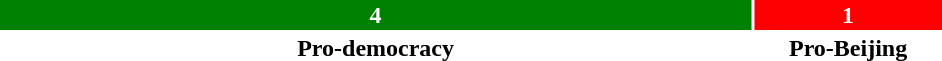<table style="width:50%; text-align:center;">
<tr style="color:white;">
<td style="background:green; width:80%;"><strong>4</strong></td>
<td style="background:red; width:20%;"><strong>1</strong></td>
</tr>
<tr>
<td><span><strong>Pro-democracy</strong></span></td>
<td><span><strong>Pro-Beijing</strong></span></td>
</tr>
</table>
